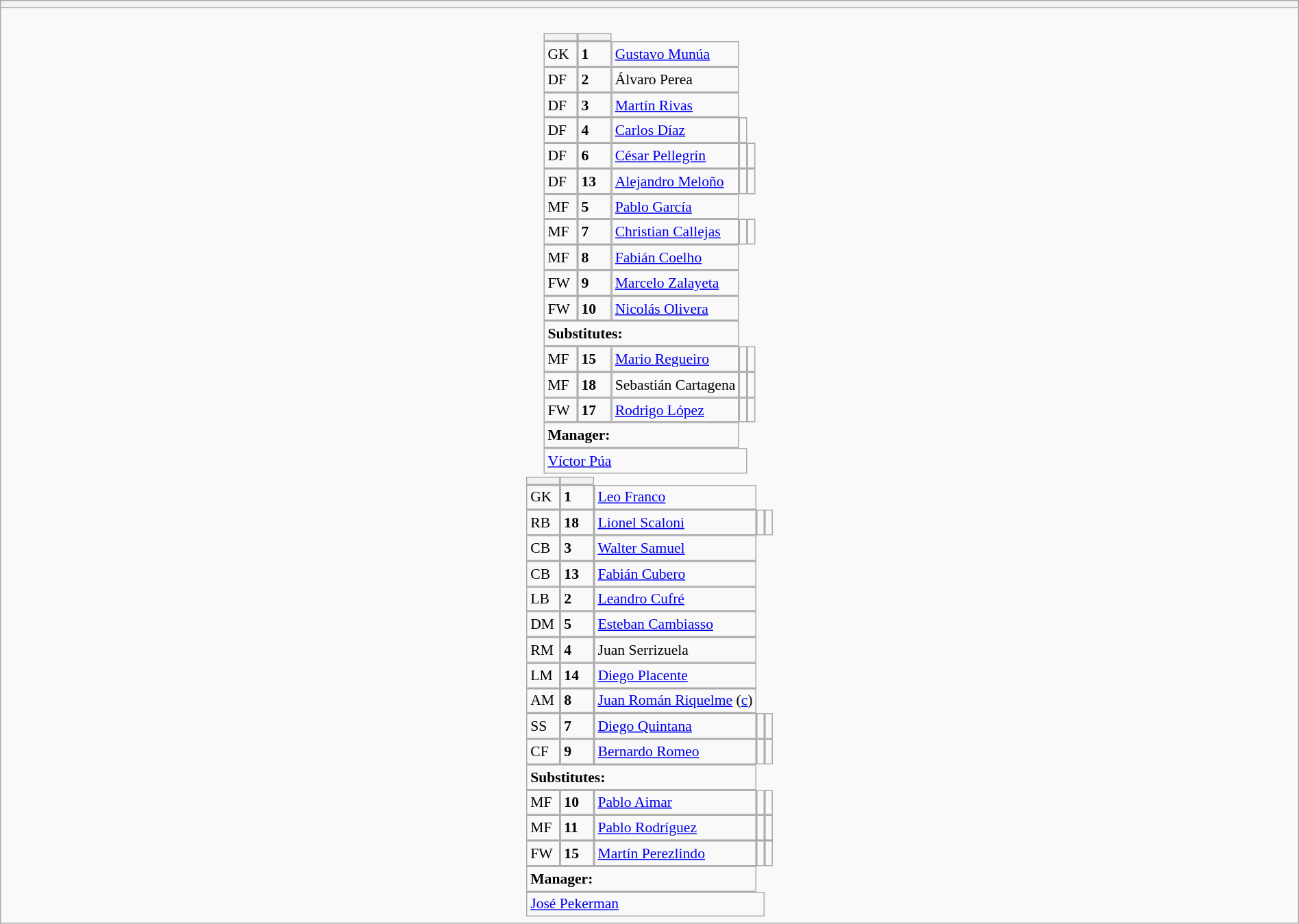<table style="width:100%" class="wikitable collapsible collapsed">
<tr>
<th></th>
</tr>
<tr>
<td><br>






<table style="font-size:90%; margin:0.2em auto;" cellspacing="0" cellpadding="0">
<tr>
<th width="25"></th>
<th width="25"></th>
</tr>
<tr>
<td>GK</td>
<td><strong>1</strong></td>
<td><a href='#'>Gustavo Munúa</a></td>
</tr>
<tr>
<td>DF</td>
<td><strong>2</strong></td>
<td>Álvaro Perea</td>
</tr>
<tr>
<td>DF</td>
<td><strong>3</strong></td>
<td><a href='#'>Martín Rivas</a></td>
</tr>
<tr>
<td>DF</td>
<td><strong>4</strong></td>
<td><a href='#'>Carlos Díaz</a></td>
<td></td>
</tr>
<tr>
<td>DF</td>
<td><strong>6</strong></td>
<td><a href='#'>César Pellegrín</a></td>
<td></td>
<td></td>
</tr>
<tr>
<td>DF</td>
<td><strong>13</strong></td>
<td><a href='#'>Alejandro Meloño</a></td>
<td></td>
<td></td>
</tr>
<tr>
<td>MF</td>
<td><strong>5</strong></td>
<td><a href='#'>Pablo García</a></td>
</tr>
<tr>
<td>MF</td>
<td><strong>7</strong></td>
<td><a href='#'>Christian Callejas</a></td>
<td></td>
<td></td>
</tr>
<tr>
<td>MF</td>
<td><strong>8</strong></td>
<td><a href='#'>Fabián Coelho</a></td>
</tr>
<tr>
<td>FW</td>
<td><strong>9</strong></td>
<td><a href='#'>Marcelo Zalayeta</a></td>
</tr>
<tr>
<td>FW</td>
<td><strong>10</strong></td>
<td><a href='#'>Nicolás Olivera</a></td>
</tr>
<tr>
<td colspan=3><strong>Substitutes:</strong></td>
</tr>
<tr>
<td>MF</td>
<td><strong>15</strong></td>
<td><a href='#'>Mario Regueiro</a></td>
<td></td>
<td></td>
</tr>
<tr>
<td>MF</td>
<td><strong>18</strong></td>
<td>Sebastián Cartagena</td>
<td></td>
<td></td>
</tr>
<tr>
<td>FW</td>
<td><strong>17 </strong></td>
<td><a href='#'>Rodrigo López</a></td>
<td></td>
<td></td>
</tr>
<tr>
<td colspan=3><strong>Manager:</strong></td>
</tr>
<tr>
<td colspan=4> <a href='#'>Víctor Púa</a></td>
</tr>
</table>
<table cellspacing="0" cellpadding="0" style="font-size:90%; margin:0.2em auto;">
<tr>
<th width="25"></th>
<th width="25"></th>
</tr>
<tr>
<td>GK</td>
<td><strong>1</strong></td>
<td><a href='#'>Leo Franco</a></td>
</tr>
<tr>
<td>RB</td>
<td><strong>18</strong></td>
<td><a href='#'>Lionel Scaloni</a></td>
<td></td>
<td></td>
</tr>
<tr>
<td>CB</td>
<td><strong>3</strong></td>
<td><a href='#'>Walter Samuel</a></td>
</tr>
<tr>
<td>CB</td>
<td><strong>13</strong></td>
<td><a href='#'>Fabián Cubero</a></td>
</tr>
<tr>
<td>LB</td>
<td><strong>2</strong></td>
<td><a href='#'>Leandro Cufré</a></td>
</tr>
<tr>
<td>DM</td>
<td><strong>5</strong></td>
<td><a href='#'>Esteban Cambiasso</a></td>
</tr>
<tr>
<td>RM</td>
<td><strong>4</strong></td>
<td>Juan Serrizuela</td>
</tr>
<tr>
<td>LM</td>
<td><strong>14</strong></td>
<td><a href='#'>Diego Placente</a></td>
</tr>
<tr>
<td>AM</td>
<td><strong>8</strong></td>
<td><a href='#'>Juan Román Riquelme</a> (<a href='#'>c</a>)</td>
</tr>
<tr>
<td>SS</td>
<td><strong>7</strong></td>
<td><a href='#'>Diego Quintana</a></td>
<td></td>
<td></td>
</tr>
<tr>
<td>CF</td>
<td><strong>9</strong></td>
<td><a href='#'>Bernardo Romeo</a></td>
<td></td>
<td></td>
</tr>
<tr>
<td colspan=3><strong>Substitutes:</strong></td>
</tr>
<tr>
<td>MF</td>
<td><strong>10</strong></td>
<td><a href='#'>Pablo Aimar</a></td>
<td></td>
<td></td>
</tr>
<tr>
<td>MF</td>
<td><strong>11</strong></td>
<td><a href='#'>Pablo Rodríguez</a></td>
<td></td>
<td></td>
</tr>
<tr>
<td>FW</td>
<td><strong>15</strong></td>
<td><a href='#'>Martín Perezlindo</a></td>
<td></td>
<td></td>
</tr>
<tr>
<td colspan=3><strong>Manager:</strong></td>
</tr>
<tr>
<td colspan=4> <a href='#'>José Pekerman</a></td>
</tr>
</table>
</td>
</tr>
</table>
